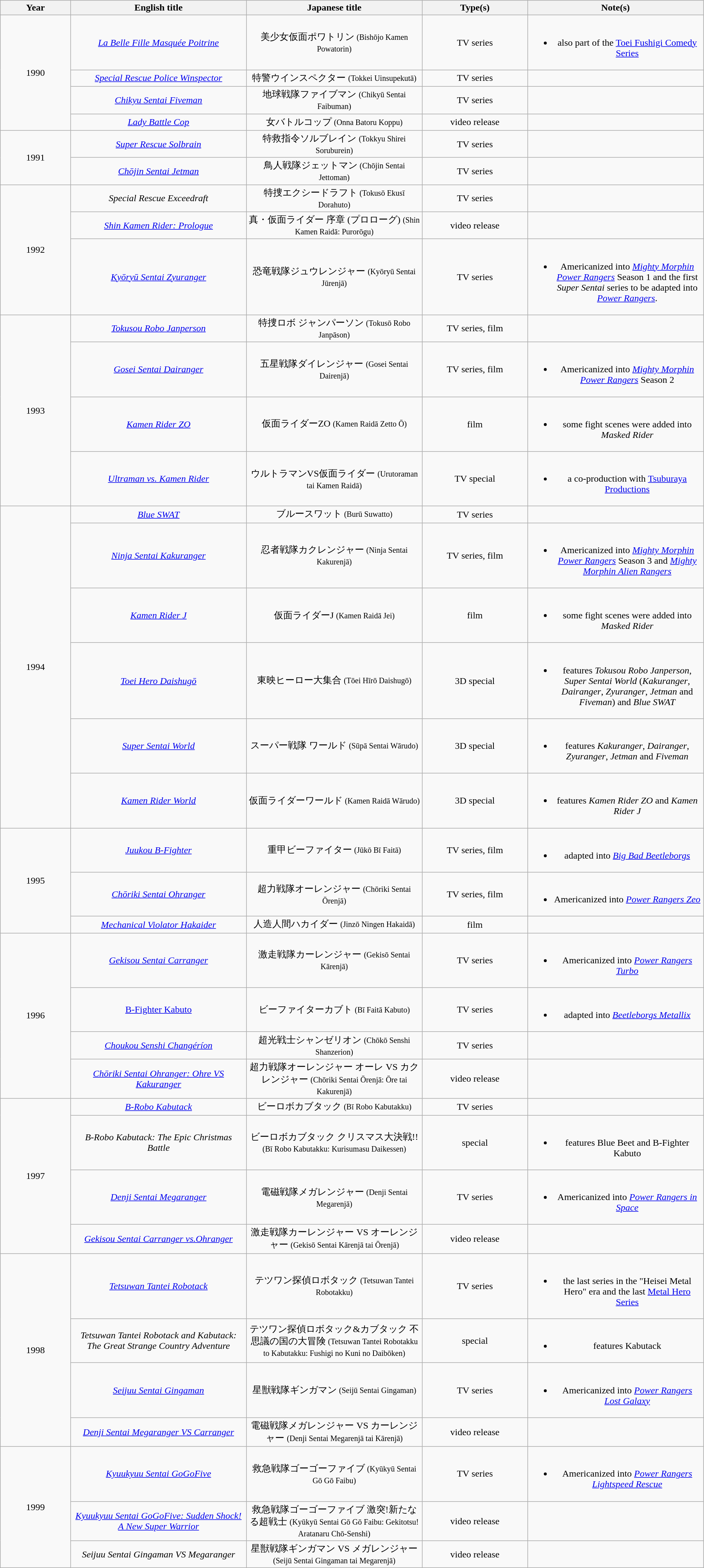<table class="wikitable" style="width:95%; text-align:center">
<tr>
<th width=10%>Year</th>
<th width=25%>English title</th>
<th width=25%>Japanese title</th>
<th width=15%>Type(s)</th>
<th width=25%>Note(s)</th>
</tr>
<tr>
<td rowspan=4>1990</td>
<td><em><a href='#'>La Belle Fille Masquée Poitrine</a></em></td>
<td>美少女仮面ポワトリン <small>(Bishōjo Kamen Powatorin)</small></td>
<td>TV series</td>
<td><br><ul><li>also part of the <a href='#'>Toei Fushigi Comedy Series</a></li></ul></td>
</tr>
<tr>
<td><em><a href='#'>Special Rescue Police Winspector</a></em></td>
<td>特警ウインスペクター <small>(Tokkei Uinsupekutā)</small></td>
<td>TV series</td>
<td></td>
</tr>
<tr>
<td><em><a href='#'>Chikyu Sentai Fiveman</a></em></td>
<td>地球戦隊ファイブマン <small>(Chikyū Sentai Faibuman)</small></td>
<td>TV series</td>
<td></td>
</tr>
<tr>
<td><em><a href='#'>Lady Battle Cop</a></em></td>
<td>女バトルコップ <small>(Onna Batoru Koppu)</small></td>
<td>video release</td>
<td></td>
</tr>
<tr>
<td rowspan=2>1991</td>
<td><em><a href='#'>Super Rescue Solbrain</a></em></td>
<td>特救指令ソルブレイン <small>(Tokkyu Shirei Soruburein) </small></td>
<td>TV series</td>
<td></td>
</tr>
<tr>
<td><em><a href='#'>Chōjin Sentai Jetman</a></em></td>
<td>鳥人戦隊ジェットマン <small>(Chōjin Sentai Jettoman)</small></td>
<td>TV series</td>
<td></td>
</tr>
<tr>
<td rowspan=3>1992</td>
<td><em>Special Rescue Exceedraft</em></td>
<td>特捜エクシードラフト<small> (Tokusō Ekusī Dorahuto)</small></td>
<td>TV series</td>
<td></td>
</tr>
<tr>
<td><em><a href='#'>Shin Kamen Rider: Prologue</a></em></td>
<td>真・仮面ライダー 序章 (プロローグ) <small>(Shin Kamen Raidā: Purorōgu)</small></td>
<td>video release</td>
<td></td>
</tr>
<tr>
<td><em><a href='#'>Kyōryū Sentai Zyuranger</a></em></td>
<td>恐竜戦隊ジュウレンジャー <small>(Kyōryū Sentai Jūrenjā)</small></td>
<td>TV series</td>
<td><br><ul><li>Americanized into <em><a href='#'>Mighty Morphin Power Rangers</a></em> Season 1 and the first <em>Super Sentai</em> series to be adapted into <em><a href='#'>Power Rangers</a></em>.</li></ul></td>
</tr>
<tr>
<td rowspan=4>1993</td>
<td><em><a href='#'>Tokusou Robo Janperson</a></em></td>
<td>特捜ロボ ジャンパーソン <small>(Tokusō Robo Janpāson)</small></td>
<td>TV series, film</td>
<td></td>
</tr>
<tr>
<td><em><a href='#'>Gosei Sentai Dairanger</a></em></td>
<td>五星戦隊ダイレンジャー <small>(Gosei Sentai Dairenjā)</small></td>
<td>TV series, film</td>
<td><br><ul><li>Americanized into <em><a href='#'>Mighty Morphin Power Rangers</a></em> Season 2</li></ul></td>
</tr>
<tr>
<td><em><a href='#'>Kamen Rider ZO</a></em></td>
<td>仮面ライダーZO <small>(Kamen Raidā Zetto Ō)</small></td>
<td>film</td>
<td><br><ul><li>some fight scenes were added into <em>Masked Rider</em></li></ul></td>
</tr>
<tr>
<td><em><a href='#'>Ultraman vs. Kamen Rider</a></em></td>
<td>ウルトラマンVS仮面ライダー <small>(Urutoraman tai Kamen Raidā)</small></td>
<td>TV special</td>
<td><br><ul><li>a co-production with <a href='#'>Tsuburaya Productions</a></li></ul></td>
</tr>
<tr>
<td rowspan=6>1994</td>
<td><em><a href='#'>Blue SWAT</a></em></td>
<td>ブルースワット <small>(Burū Suwatto)</small></td>
<td>TV series</td>
<td></td>
</tr>
<tr>
<td><em><a href='#'>Ninja Sentai Kakuranger</a></em></td>
<td>忍者戦隊カクレンジャー <small>(Ninja Sentai Kakurenjā)</small></td>
<td>TV series, film</td>
<td><br><ul><li>Americanized into <em><a href='#'>Mighty Morphin Power Rangers</a></em> Season 3 and <em><a href='#'>Mighty Morphin Alien Rangers</a></em></li></ul></td>
</tr>
<tr>
<td><em><a href='#'>Kamen Rider J</a></em></td>
<td>仮面ライダーJ <small>(Kamen Raidā Jei)</small></td>
<td>film</td>
<td><br><ul><li>some fight scenes were added into <em>Masked Rider</em></li></ul></td>
</tr>
<tr>
<td><em><a href='#'>Toei Hero Daishugō</a></em></td>
<td>東映ヒーロー大集合 <small>(Tōei Hīrō Daishugō)</small></td>
<td>3D special</td>
<td><br><ul><li>features <em>Tokusou Robo Janperson</em>, <em>Super Sentai World</em> (<em>Kakuranger</em>, <em>Dairanger</em>, <em>Zyuranger</em>, <em>Jetman</em> and <em>Fiveman</em>) and <em>Blue SWAT</em></li></ul></td>
</tr>
<tr>
<td><em><a href='#'>Super Sentai World</a></em></td>
<td>スーパー戦隊 ワールド <small>(Sūpā Sentai Wārudo)</small></td>
<td>3D special</td>
<td><br><ul><li>features <em>Kakuranger</em>, <em>Dairanger</em>, <em>Zyuranger</em>, <em>Jetman</em> and <em>Fiveman</em></li></ul></td>
</tr>
<tr>
<td><em><a href='#'>Kamen Rider World</a></em></td>
<td>仮面ライダーワールド <small>(Kamen Raidā Wārudo)</small></td>
<td>3D special</td>
<td><br><ul><li>features <em>Kamen Rider ZO</em> and <em>Kamen Rider J</em></li></ul></td>
</tr>
<tr>
<td rowspan=3>1995</td>
<td><em><a href='#'>Juukou B-Fighter</a></em></td>
<td>重甲ビーファイター <small>(Jūkō Bī Faitā)</small></td>
<td>TV series, film</td>
<td><br><ul><li>adapted into <em><a href='#'>Big Bad Beetleborgs</a></em></li></ul></td>
</tr>
<tr>
<td><em><a href='#'>Chōriki Sentai Ohranger</a></em></td>
<td>超力戦隊オーレンジャー <small>(Chōriki Sentai Ōrenjā)</small></td>
<td>TV series, film</td>
<td><br><ul><li>Americanized into <em><a href='#'>Power Rangers Zeo</a></em></li></ul></td>
</tr>
<tr>
<td><em><a href='#'>Mechanical Violator Hakaider</a></em></td>
<td>人造人間ハカイダー <small>(Jinzō Ningen Hakaidā)</small></td>
<td>film</td>
<td></td>
</tr>
<tr>
<td rowspan=4>1996</td>
<td><em><a href='#'>Gekisou Sentai Carranger</a></em></td>
<td>激走戦隊カーレンジャー <small>(Gekisō Sentai Kārenjā)</small></td>
<td>TV series</td>
<td><br><ul><li>Americanized into <em><a href='#'>Power Rangers Turbo</a></em></li></ul></td>
</tr>
<tr>
<td><a href='#'>B-Fighter Kabuto</a></td>
<td>ビーファイターカブト <small>(Bī Faitā Kabuto)</small></td>
<td>TV series</td>
<td><br><ul><li>adapted into <em><a href='#'>Beetleborgs Metallix</a></em></li></ul></td>
</tr>
<tr>
<td><em><a href='#'>Choukou Senshi Changéríon</a></em></td>
<td>超光戦士シャンゼリオン <small>(Chōkō Senshi Shanzerion)</small></td>
<td>TV series</td>
<td></td>
</tr>
<tr>
<td><em><a href='#'>Chōriki Sentai Ohranger: Ohre VS Kakuranger</a></em></td>
<td>超力戦隊オーレンジャー オーレ VS カクレンジャー <small>(Chōriki Sentai Ōrenjā: Ōre tai Kakurenjā)</small></td>
<td>video release</td>
<td></td>
</tr>
<tr>
<td rowspan=4>1997</td>
<td><em><a href='#'>B-Robo Kabutack</a></em></td>
<td>ビーロボカブタック  <small>(Bī Robo Kabutakku)</small></td>
<td>TV series</td>
<td></td>
</tr>
<tr>
<td><em>B-Robo Kabutack: The Epic Christmas Battle</em></td>
<td>ビーロボカブタック クリスマス大決戦!! <small>(Bī Robo Kabutakku: Kurisumasu Daikessen)</small></td>
<td>special</td>
<td><br><ul><li>features Blue Beet and B-Fighter Kabuto</li></ul></td>
</tr>
<tr>
<td><em><a href='#'>Denji Sentai Megaranger</a></em></td>
<td>電磁戦隊メガレンジャー <small>(Denji Sentai Megarenjā)</small></td>
<td>TV series</td>
<td><br><ul><li>Americanized into <em><a href='#'>Power Rangers in Space</a></em></li></ul></td>
</tr>
<tr>
<td><em><a href='#'>Gekisou Sentai Carranger vs.Ohranger</a></em></td>
<td>激走戦隊カーレンジャー VS オーレンジャー <small>(Gekisō Sentai Kārenjā tai Ōrenjā)</small></td>
<td>video release</td>
<td></td>
</tr>
<tr>
<td rowspan=4>1998</td>
<td><em><a href='#'>Tetsuwan Tantei Robotack</a></em></td>
<td>テツワン探偵ロボタック  <small>(Tetsuwan Tantei Robotakku)</small></td>
<td>TV series</td>
<td><br><ul><li>the last series in the "Heisei Metal Hero" era and the last <a href='#'>Metal Hero Series</a></li></ul></td>
</tr>
<tr>
<td><em>Tetsuwan Tantei Robotack and Kabutack: The Great Strange Country Adventure</em></td>
<td>テツワン探偵ロボタック&カブタック 不思議の国の大冒険 <small>(Tetsuwan Tantei Robotakku to Kabutakku: Fushigi no Kuni no Daibōken)</small></td>
<td>special</td>
<td><br><ul><li>features Kabutack</li></ul></td>
</tr>
<tr>
<td><em><a href='#'>Seijuu Sentai Gingaman</a></em></td>
<td>星獣戦隊ギンガマン <small>(Seijū Sentai Gingaman)</small></td>
<td>TV series</td>
<td><br><ul><li>Americanized into <em><a href='#'>Power Rangers Lost Galaxy</a></em></li></ul></td>
</tr>
<tr>
<td><em><a href='#'>Denji Sentai Megaranger VS Carranger</a></em></td>
<td>電磁戦隊メガレンジャー VS カーレンジャー <small>(Denji Sentai Megarenjā tai Kārenjā)</small></td>
<td>video release</td>
<td></td>
</tr>
<tr>
<td rowspan=3>1999</td>
<td><em><a href='#'>Kyuukyuu Sentai GoGoFive</a></em></td>
<td>救急戦隊ゴーゴーファイブ <small>(Kyūkyū Sentai Gō Gō Faibu)</small></td>
<td>TV series</td>
<td><br><ul><li>Americanized into <em><a href='#'>Power Rangers Lightspeed Rescue</a></em></li></ul></td>
</tr>
<tr>
<td><em><a href='#'>Kyuukyuu Sentai GoGoFive: Sudden Shock! A New Super Warrior</a></em></td>
<td>救急戦隊ゴーゴーファイブ 激突!新たなる超戦士 <small>(Kyūkyū Sentai Gō Gō Faibu: Gekitotsu! Aratanaru Chō-Senshi)</small></td>
<td>video release</td>
<td></td>
</tr>
<tr>
<td><em>Seijuu Sentai Gingaman VS Megaranger</em></td>
<td>星獣戦隊ギンガマン VS メガレンジャー <small>(Seijū Sentai Gingaman tai Megarenjā)</small></td>
<td>video release</td>
<td></td>
</tr>
</table>
